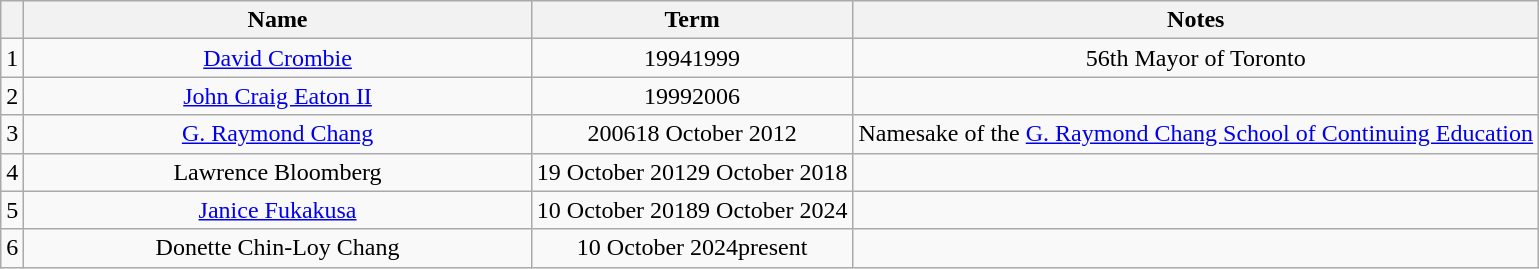<table class="wikitable" style="text-align: center;">
<tr>
<th></th>
<th style="width:33%">Name</th>
<th>Term</th>
<th>Notes</th>
</tr>
<tr>
<td>1</td>
<td><a href='#'>David Crombie</a></td>
<td>19941999<br></td>
<td>56th Mayor of Toronto</td>
</tr>
<tr>
<td>2</td>
<td><a href='#'>John Craig Eaton II</a></td>
<td>19992006<br></td>
<td></td>
</tr>
<tr>
<td>3</td>
<td><a href='#'>G. Raymond Chang</a></td>
<td>200618 October 2012<br></td>
<td>Namesake of the <a href='#'>G. Raymond Chang School of Continuing Education</a></td>
</tr>
<tr>
<td>4</td>
<td>Lawrence Bloomberg<br></td>
<td>19 October 20129 October 2018<br></td>
<td></td>
</tr>
<tr>
<td>5</td>
<td><a href='#'>Janice Fukakusa</a><br></td>
<td>10 October 20189 October 2024<br></td>
<td></td>
</tr>
<tr>
<td>6</td>
<td>Donette Chin-Loy Chang<br></td>
<td>10 October 2024present</td>
<td></td>
</tr>
</table>
